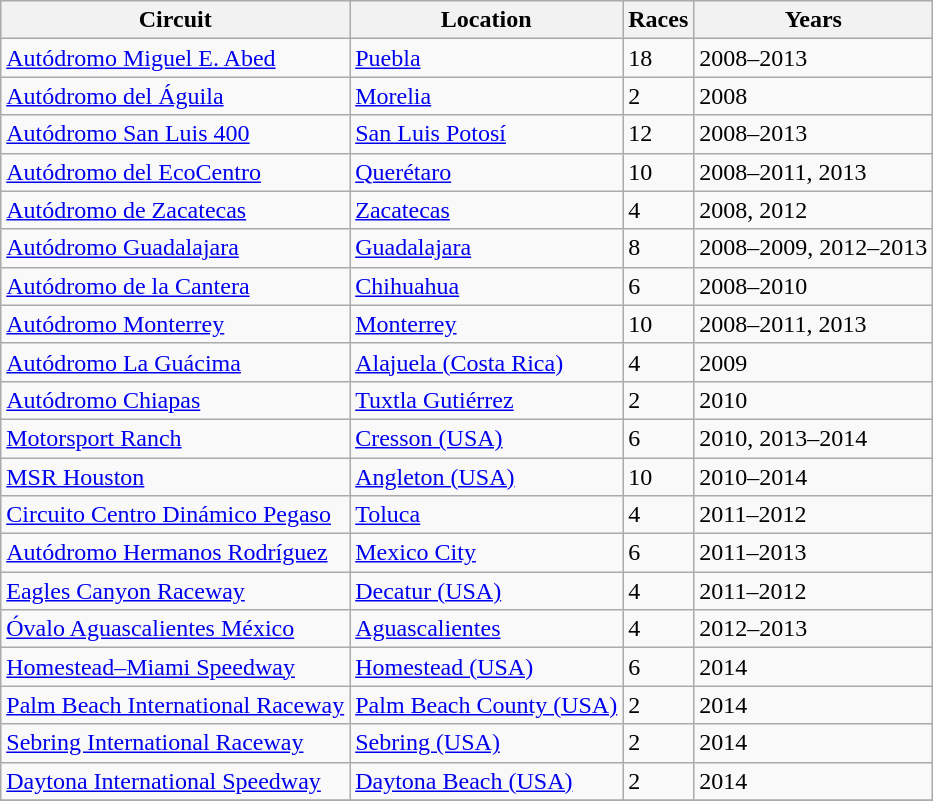<table class="wikitable">
<tr>
<th>Circuit</th>
<th>Location</th>
<th>Races</th>
<th>Years</th>
</tr>
<tr>
<td><a href='#'>Autódromo Miguel E. Abed</a></td>
<td><a href='#'>Puebla</a></td>
<td>18</td>
<td>2008–2013</td>
</tr>
<tr>
<td><a href='#'>Autódromo del Águila</a></td>
<td><a href='#'>Morelia</a></td>
<td>2</td>
<td>2008</td>
</tr>
<tr>
<td><a href='#'>Autódromo San Luis 400</a></td>
<td><a href='#'>San Luis Potosí</a></td>
<td>12</td>
<td>2008–2013</td>
</tr>
<tr>
<td><a href='#'>Autódromo del EcoCentro</a></td>
<td><a href='#'>Querétaro</a></td>
<td>10</td>
<td>2008–2011, 2013</td>
</tr>
<tr>
<td><a href='#'>Autódromo de Zacatecas</a></td>
<td><a href='#'>Zacatecas</a></td>
<td>4</td>
<td>2008, 2012</td>
</tr>
<tr>
<td><a href='#'>Autódromo Guadalajara</a></td>
<td><a href='#'>Guadalajara</a></td>
<td>8</td>
<td>2008–2009, 2012–2013</td>
</tr>
<tr>
<td><a href='#'>Autódromo de la Cantera</a></td>
<td><a href='#'>Chihuahua</a></td>
<td>6</td>
<td>2008–2010</td>
</tr>
<tr>
<td><a href='#'>Autódromo Monterrey</a></td>
<td><a href='#'>Monterrey</a></td>
<td>10</td>
<td>2008–2011, 2013</td>
</tr>
<tr>
<td><a href='#'>Autódromo La Guácima</a></td>
<td><a href='#'>Alajuela (Costa Rica)</a></td>
<td>4</td>
<td>2009</td>
</tr>
<tr>
<td><a href='#'>Autódromo Chiapas</a></td>
<td><a href='#'>Tuxtla Gutiérrez</a></td>
<td>2</td>
<td>2010</td>
</tr>
<tr>
<td><a href='#'>Motorsport Ranch</a></td>
<td><a href='#'>Cresson (USA)</a></td>
<td>6</td>
<td>2010, 2013–2014</td>
</tr>
<tr>
<td><a href='#'>MSR Houston</a></td>
<td><a href='#'>Angleton (USA)</a></td>
<td>10</td>
<td>2010–2014</td>
</tr>
<tr>
<td><a href='#'>Circuito Centro Dinámico Pegaso</a></td>
<td><a href='#'>Toluca</a></td>
<td>4</td>
<td>2011–2012</td>
</tr>
<tr>
<td><a href='#'>Autódromo Hermanos Rodríguez</a></td>
<td><a href='#'>Mexico City</a></td>
<td>6</td>
<td>2011–2013</td>
</tr>
<tr>
<td><a href='#'>Eagles Canyon Raceway</a></td>
<td><a href='#'>Decatur (USA)</a></td>
<td>4</td>
<td>2011–2012</td>
</tr>
<tr>
<td><a href='#'>Óvalo Aguascalientes México</a></td>
<td><a href='#'>Aguascalientes</a></td>
<td>4</td>
<td>2012–2013</td>
</tr>
<tr>
<td><a href='#'>Homestead–Miami Speedway</a></td>
<td><a href='#'>Homestead (USA)</a></td>
<td>6</td>
<td>2014</td>
</tr>
<tr>
<td><a href='#'>Palm Beach International Raceway</a></td>
<td><a href='#'>Palm Beach County (USA)</a></td>
<td>2</td>
<td>2014</td>
</tr>
<tr>
<td><a href='#'>Sebring International Raceway</a></td>
<td><a href='#'>Sebring (USA)</a></td>
<td>2</td>
<td>2014</td>
</tr>
<tr>
<td><a href='#'>Daytona International Speedway</a></td>
<td><a href='#'>Daytona Beach (USA)</a></td>
<td>2</td>
<td>2014</td>
</tr>
<tr>
</tr>
</table>
